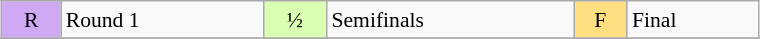<table class="wikitable" style="margin:0.5em auto; font-size:90%; line-height:1.25em;" width=40%;>
<tr>
<td bgcolor="#D0A9F5" align=center>R</td>
<td>Round 1</td>
<td bgcolor="#D9FFB2" align=center>½</td>
<td>Semifinals</td>
<td bgcolor="#FFDF80" align=center>F</td>
<td>Final</td>
</tr>
<tr>
</tr>
</table>
